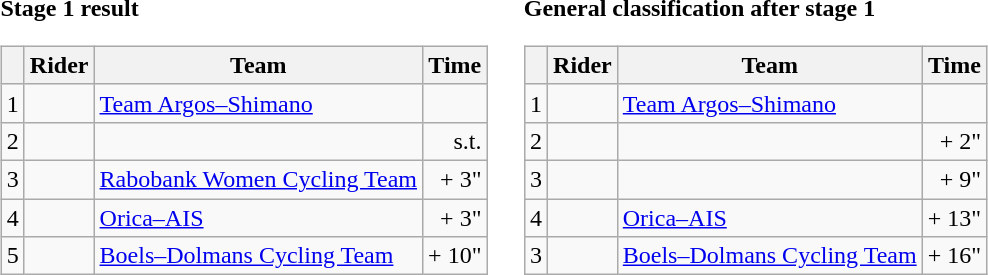<table>
<tr>
<td><strong>Stage 1 result</strong><br><table class="wikitable">
<tr>
<th></th>
<th>Rider</th>
<th>Team</th>
<th>Time</th>
</tr>
<tr>
<td>1</td>
<td></td>
<td><a href='#'>Team Argos–Shimano</a></td>
<td align="right"></td>
</tr>
<tr>
<td>2</td>
<td></td>
<td></td>
<td align="right">s.t.</td>
</tr>
<tr>
<td>3</td>
<td></td>
<td><a href='#'>Rabobank Women Cycling Team</a></td>
<td align="right">+ 3"</td>
</tr>
<tr>
<td>4</td>
<td></td>
<td><a href='#'>Orica–AIS</a></td>
<td align="right">+ 3"</td>
</tr>
<tr>
<td>5</td>
<td></td>
<td><a href='#'>Boels–Dolmans Cycling Team</a></td>
<td align="right">+ 10"</td>
</tr>
</table>
</td>
<td></td>
<td><strong>General classification after stage 1</strong><br><table class="wikitable">
<tr>
<th></th>
<th>Rider</th>
<th>Team</th>
<th>Time</th>
</tr>
<tr>
<td>1</td>
<td> </td>
<td><a href='#'>Team Argos–Shimano</a></td>
<td align="right"></td>
</tr>
<tr>
<td>2</td>
<td></td>
<td></td>
<td align="right">+ 2"</td>
</tr>
<tr>
<td>3</td>
<td></td>
<td></td>
<td align="right">+ 9"</td>
</tr>
<tr>
<td>4</td>
<td> </td>
<td><a href='#'>Orica–AIS</a></td>
<td align="right">+ 13"</td>
</tr>
<tr>
<td>3</td>
<td></td>
<td><a href='#'>Boels–Dolmans Cycling Team</a></td>
<td align="right">+ 16"</td>
</tr>
</table>
</td>
</tr>
</table>
